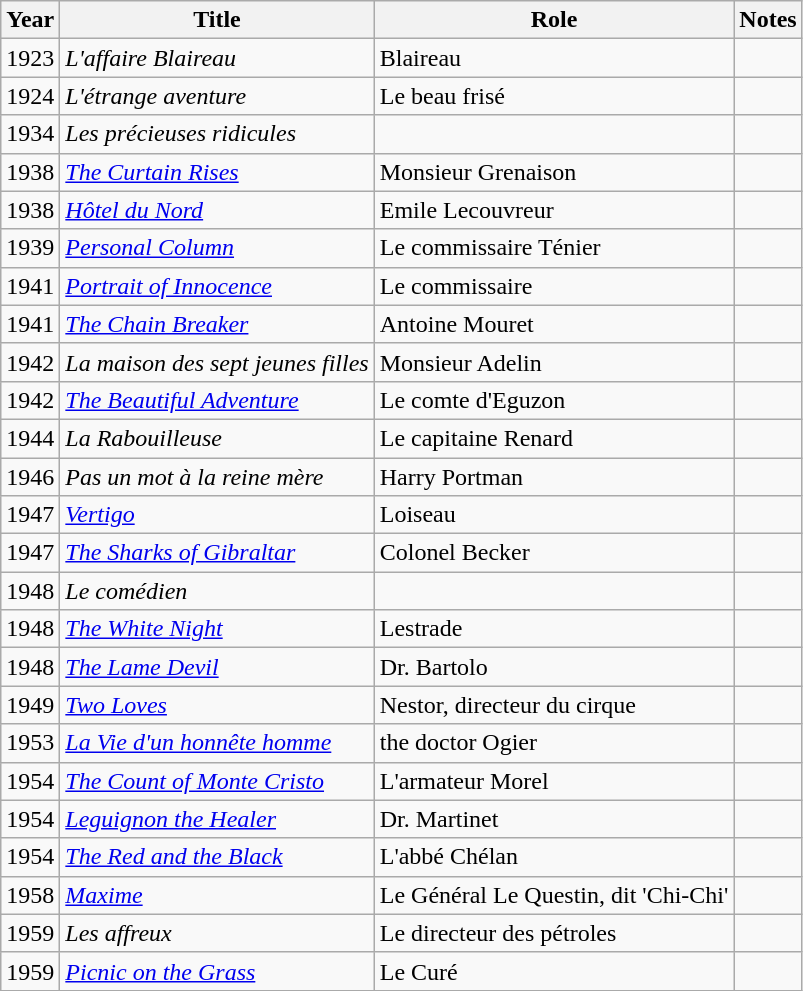<table class="wikitable sortable">
<tr>
<th>Year</th>
<th>Title</th>
<th>Role</th>
<th class="unsortable">Notes</th>
</tr>
<tr>
<td>1923</td>
<td><em>L'affaire Blaireau</em></td>
<td>Blaireau</td>
<td></td>
</tr>
<tr>
<td>1924</td>
<td><em>L'étrange aventure</em></td>
<td>Le beau frisé</td>
<td></td>
</tr>
<tr>
<td>1934</td>
<td><em>Les précieuses ridicules</em></td>
<td></td>
<td></td>
</tr>
<tr>
<td>1938</td>
<td><em><a href='#'>The Curtain Rises</a></em></td>
<td>Monsieur Grenaison</td>
<td></td>
</tr>
<tr>
<td>1938</td>
<td><em><a href='#'>Hôtel du Nord</a></em></td>
<td>Emile Lecouvreur</td>
<td></td>
</tr>
<tr>
<td>1939</td>
<td><em><a href='#'>Personal Column</a></em></td>
<td>Le commissaire Ténier</td>
<td></td>
</tr>
<tr>
<td>1941</td>
<td><em><a href='#'>Portrait of Innocence</a></em></td>
<td>Le commissaire</td>
<td></td>
</tr>
<tr>
<td>1941</td>
<td><em><a href='#'>The Chain Breaker</a></em></td>
<td>Antoine Mouret</td>
<td></td>
</tr>
<tr>
<td>1942</td>
<td><em>La maison des sept jeunes filles</em></td>
<td>Monsieur Adelin</td>
<td></td>
</tr>
<tr>
<td>1942</td>
<td><em><a href='#'>The Beautiful Adventure</a></em></td>
<td>Le comte d'Eguzon</td>
<td></td>
</tr>
<tr>
<td>1944</td>
<td><em>La Rabouilleuse</em></td>
<td>Le capitaine Renard</td>
<td></td>
</tr>
<tr>
<td>1946</td>
<td><em>Pas un mot à la reine mère</em></td>
<td>Harry Portman</td>
<td></td>
</tr>
<tr>
<td>1947</td>
<td><em><a href='#'>Vertigo</a></em></td>
<td>Loiseau</td>
<td></td>
</tr>
<tr>
<td>1947</td>
<td><em><a href='#'>The Sharks of Gibraltar</a></em></td>
<td>Colonel Becker</td>
<td></td>
</tr>
<tr>
<td>1948</td>
<td><em>Le comédien</em></td>
<td></td>
<td></td>
</tr>
<tr>
<td>1948</td>
<td><em><a href='#'>The White Night</a></em></td>
<td>Lestrade</td>
<td></td>
</tr>
<tr>
<td>1948</td>
<td><em><a href='#'>The Lame Devil</a></em></td>
<td>Dr. Bartolo</td>
<td></td>
</tr>
<tr>
<td>1949</td>
<td><em><a href='#'>Two Loves</a></em></td>
<td>Nestor, directeur du cirque</td>
<td></td>
</tr>
<tr>
<td>1953</td>
<td><em><a href='#'>La Vie d'un honnête homme</a></em></td>
<td>the doctor  Ogier</td>
<td></td>
</tr>
<tr>
<td>1954</td>
<td><em><a href='#'>The Count of Monte Cristo</a></em></td>
<td>L'armateur Morel</td>
<td></td>
</tr>
<tr>
<td>1954</td>
<td><em><a href='#'>Leguignon the Healer</a></em></td>
<td>Dr. Martinet</td>
<td></td>
</tr>
<tr>
<td>1954</td>
<td><em><a href='#'>The Red and the Black</a></em></td>
<td>L'abbé Chélan</td>
<td></td>
</tr>
<tr>
<td>1958</td>
<td><em><a href='#'>Maxime</a></em></td>
<td>Le Général Le Questin, dit 'Chi-Chi'</td>
<td></td>
</tr>
<tr>
<td>1959</td>
<td><em>Les affreux</em></td>
<td>Le directeur des pétroles</td>
<td></td>
</tr>
<tr>
<td>1959</td>
<td><em><a href='#'>Picnic on the Grass</a></em></td>
<td>Le Curé</td>
<td></td>
</tr>
</table>
